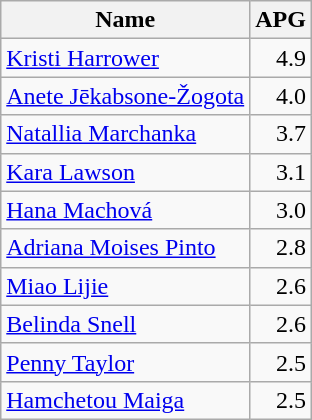<table class=wikitable>
<tr>
<th>Name</th>
<th>APG</th>
</tr>
<tr>
<td> <a href='#'>Kristi Harrower</a></td>
<td align=right>4.9</td>
</tr>
<tr>
<td> <a href='#'>Anete Jēkabsone-Žogota</a></td>
<td align=right>4.0</td>
</tr>
<tr>
<td> <a href='#'>Natallia Marchanka</a></td>
<td align=right>3.7</td>
</tr>
<tr>
<td> <a href='#'>Kara Lawson</a></td>
<td align=right>3.1</td>
</tr>
<tr>
<td> <a href='#'>Hana Machová</a></td>
<td align=right>3.0</td>
</tr>
<tr>
<td> <a href='#'>Adriana Moises Pinto</a></td>
<td align=right>2.8</td>
</tr>
<tr>
<td> <a href='#'>Miao Lijie</a></td>
<td align=right>2.6</td>
</tr>
<tr>
<td> <a href='#'>Belinda Snell</a></td>
<td align=right>2.6</td>
</tr>
<tr>
<td> <a href='#'>Penny Taylor</a></td>
<td align=right>2.5</td>
</tr>
<tr>
<td> <a href='#'>Hamchetou Maiga</a></td>
<td align=right>2.5</td>
</tr>
</table>
